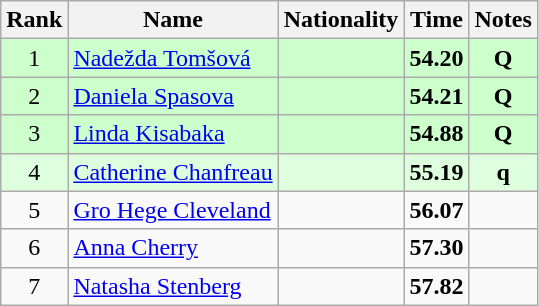<table class="wikitable sortable" style="text-align:center">
<tr>
<th>Rank</th>
<th>Name</th>
<th>Nationality</th>
<th>Time</th>
<th>Notes</th>
</tr>
<tr bgcolor=ccffcc>
<td>1</td>
<td align=left><a href='#'>Nadežda Tomšová</a></td>
<td align=left></td>
<td><strong>54.20</strong></td>
<td><strong>Q</strong></td>
</tr>
<tr bgcolor=ccffcc>
<td>2</td>
<td align=left><a href='#'>Daniela Spasova</a></td>
<td align=left></td>
<td><strong>54.21</strong></td>
<td><strong>Q</strong></td>
</tr>
<tr bgcolor=ccffcc>
<td>3</td>
<td align=left><a href='#'>Linda Kisabaka</a></td>
<td align=left></td>
<td><strong>54.88</strong></td>
<td><strong>Q</strong></td>
</tr>
<tr bgcolor=ddffdd>
<td>4</td>
<td align=left><a href='#'>Catherine Chanfreau</a></td>
<td align=left></td>
<td><strong>55.19</strong></td>
<td><strong>q</strong></td>
</tr>
<tr>
<td>5</td>
<td align=left><a href='#'>Gro Hege Cleveland</a></td>
<td align=left></td>
<td><strong>56.07</strong></td>
<td></td>
</tr>
<tr>
<td>6</td>
<td align=left><a href='#'>Anna Cherry</a></td>
<td align=left></td>
<td><strong>57.30</strong></td>
<td></td>
</tr>
<tr>
<td>7</td>
<td align=left><a href='#'>Natasha Stenberg</a></td>
<td align=left></td>
<td><strong>57.82</strong></td>
<td></td>
</tr>
</table>
